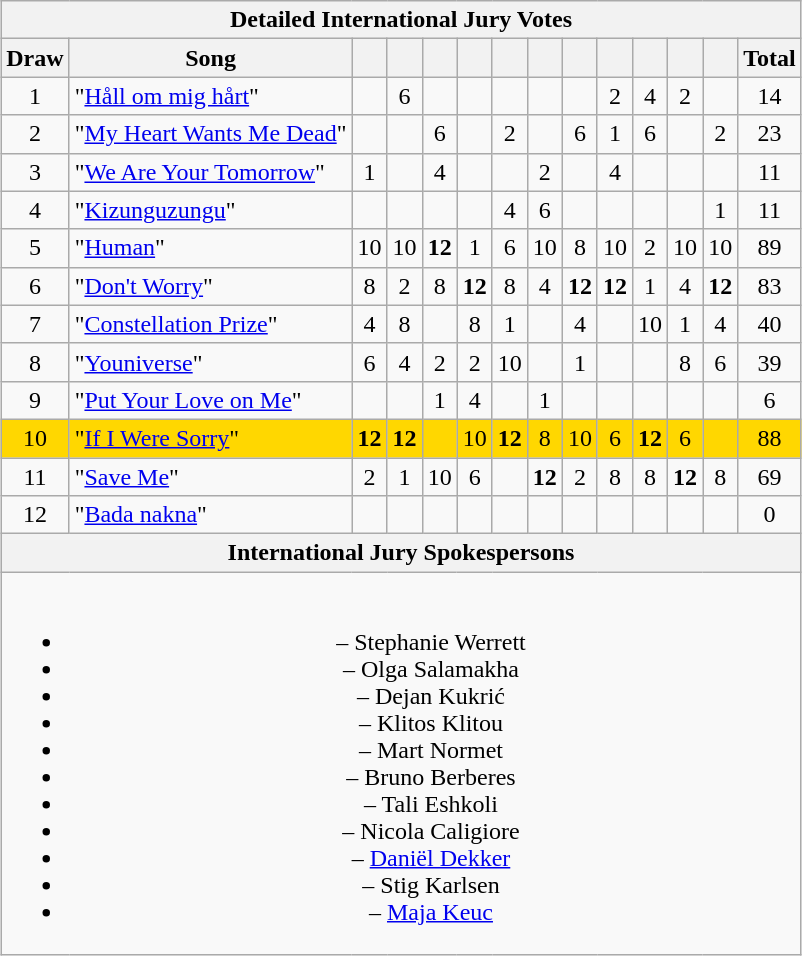<table class="sortable wikitable" style="margin: 1em auto 1em auto; text-align:center;">
<tr>
<th colspan=14>Detailed International Jury Votes</th>
</tr>
<tr>
<th>Draw</th>
<th>Song</th>
<th></th>
<th></th>
<th></th>
<th></th>
<th></th>
<th></th>
<th></th>
<th></th>
<th></th>
<th></th>
<th></th>
<th>Total</th>
</tr>
<tr>
<td>1</td>
<td align=left>"<a href='#'>Håll om mig hårt</a>"</td>
<td></td>
<td>6</td>
<td></td>
<td></td>
<td></td>
<td></td>
<td></td>
<td>2</td>
<td>4</td>
<td>2</td>
<td></td>
<td>14</td>
</tr>
<tr>
<td>2</td>
<td align=left>"<a href='#'>My Heart Wants Me Dead</a>"</td>
<td></td>
<td></td>
<td>6</td>
<td></td>
<td>2</td>
<td></td>
<td>6</td>
<td>1</td>
<td>6</td>
<td></td>
<td>2</td>
<td>23</td>
</tr>
<tr>
<td>3</td>
<td align=left>"<a href='#'>We Are Your Tomorrow</a>"</td>
<td>1</td>
<td></td>
<td>4</td>
<td></td>
<td></td>
<td>2</td>
<td></td>
<td>4</td>
<td></td>
<td></td>
<td></td>
<td>11</td>
</tr>
<tr>
<td>4</td>
<td align=left>"<a href='#'>Kizunguzungu</a>"</td>
<td></td>
<td></td>
<td></td>
<td></td>
<td>4</td>
<td>6</td>
<td></td>
<td></td>
<td></td>
<td></td>
<td>1</td>
<td>11</td>
</tr>
<tr>
<td>5</td>
<td align=left>"<a href='#'>Human</a>"</td>
<td>10</td>
<td>10</td>
<td><strong>12</strong></td>
<td>1</td>
<td>6</td>
<td>10</td>
<td>8</td>
<td>10</td>
<td>2</td>
<td>10</td>
<td>10</td>
<td>89</td>
</tr>
<tr>
<td>6</td>
<td align=left>"<a href='#'>Don't Worry</a>"</td>
<td>8</td>
<td>2</td>
<td>8</td>
<td><strong>12</strong></td>
<td>8</td>
<td>4</td>
<td><strong>12</strong></td>
<td><strong>12</strong></td>
<td>1</td>
<td>4</td>
<td><strong>12</strong></td>
<td>83</td>
</tr>
<tr>
<td>7</td>
<td align=left>"<a href='#'>Constellation Prize</a>"</td>
<td>4</td>
<td>8</td>
<td></td>
<td>8</td>
<td>1</td>
<td></td>
<td>4</td>
<td></td>
<td>10</td>
<td>1</td>
<td>4</td>
<td>40</td>
</tr>
<tr>
<td>8</td>
<td align=left>"<a href='#'>Youniverse</a>"</td>
<td>6</td>
<td>4</td>
<td>2</td>
<td>2</td>
<td>10</td>
<td></td>
<td>1</td>
<td></td>
<td></td>
<td>8</td>
<td>6</td>
<td>39</td>
</tr>
<tr>
<td>9</td>
<td align=left>"<a href='#'>Put Your Love on Me</a>"</td>
<td></td>
<td></td>
<td>1</td>
<td>4</td>
<td></td>
<td>1</td>
<td></td>
<td></td>
<td></td>
<td></td>
<td></td>
<td>6</td>
</tr>
<tr style="background: gold;">
<td>10</td>
<td align=left>"<a href='#'>If I Were Sorry</a>"</td>
<td><strong>12</strong></td>
<td><strong>12</strong></td>
<td></td>
<td>10</td>
<td><strong>12</strong></td>
<td>8</td>
<td>10</td>
<td>6</td>
<td><strong>12</strong></td>
<td>6</td>
<td></td>
<td>88</td>
</tr>
<tr>
<td>11</td>
<td align=left>"<a href='#'>Save Me</a>"</td>
<td>2</td>
<td>1</td>
<td>10</td>
<td>6</td>
<td></td>
<td><strong>12</strong></td>
<td>2</td>
<td>8</td>
<td>8</td>
<td><strong>12</strong></td>
<td>8</td>
<td>69</td>
</tr>
<tr>
<td>12</td>
<td align=left>"<a href='#'>Bada nakna</a>"</td>
<td></td>
<td></td>
<td></td>
<td></td>
<td></td>
<td></td>
<td></td>
<td></td>
<td></td>
<td></td>
<td></td>
<td>0</td>
</tr>
<tr class="sortbottom">
<th colspan=14>International Jury Spokespersons</th>
</tr>
<tr class="sortbottom">
<td colspan="14"><br><ul><li> – Stephanie Werrett</li><li> – Olga Salamakha</li><li> – Dejan Kukrić</li><li> – Klitos Klitou</li><li> – Mart Normet</li><li> – Bruno Berberes</li><li> – Tali Eshkoli</li><li> – Nicola Caligiore</li><li> – <a href='#'>Daniël Dekker</a></li><li> – Stig Karlsen</li><li> – <a href='#'>Maja Keuc</a></li></ul></td>
</tr>
</table>
